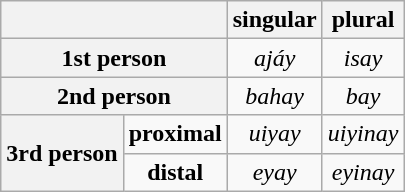<table class="wikitable" style="text-align: center">
<tr>
<th colspan="2"></th>
<th>singular</th>
<th>plural</th>
</tr>
<tr>
<th colspan="2">1st person</th>
<td><em>ajáy</em></td>
<td><em>isay</em></td>
</tr>
<tr>
<th colspan="2">2nd person</th>
<td><em>bahay</em></td>
<td><em>bay</em></td>
</tr>
<tr>
<th rowspan="2">3rd person</th>
<td><strong>proximal</strong></td>
<td><em>uiyay</em></td>
<td><em>uiyinay</em></td>
</tr>
<tr>
<td><strong>distal</strong></td>
<td><em>eyay</em></td>
<td><em>eyinay</em></td>
</tr>
</table>
